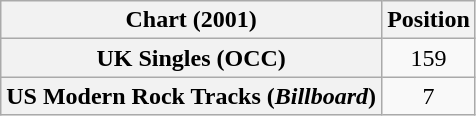<table class="wikitable sortable plainrowheaders" style="text-align:center">
<tr>
<th scope="col">Chart (2001)</th>
<th scope="col">Position</th>
</tr>
<tr>
<th scope="row">UK Singles (OCC)</th>
<td>159</td>
</tr>
<tr>
<th scope="row">US Modern Rock Tracks (<em>Billboard</em>)</th>
<td>7</td>
</tr>
</table>
